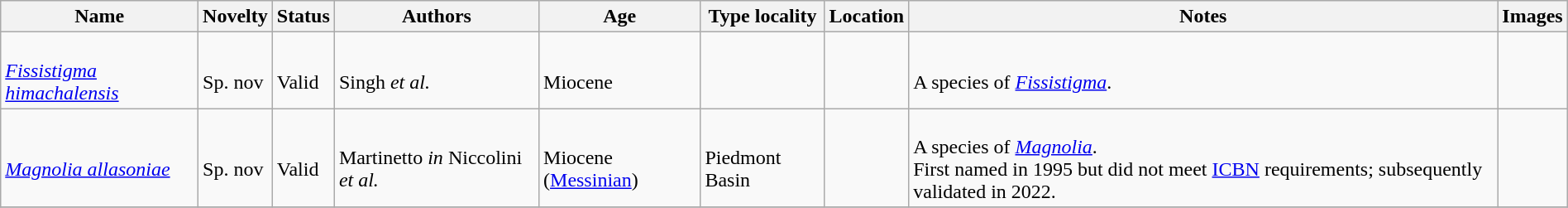<table class="wikitable sortable" align="center" width="100%">
<tr>
<th>Name</th>
<th>Novelty</th>
<th>Status</th>
<th>Authors</th>
<th>Age</th>
<th>Type locality</th>
<th>Location</th>
<th>Notes</th>
<th>Images</th>
</tr>
<tr>
<td><br><em><a href='#'>Fissistigma himachalensis</a></em></td>
<td><br>Sp. nov</td>
<td><br>Valid</td>
<td><br>Singh <em>et al.</em></td>
<td><br>Miocene</td>
<td></td>
<td><br></td>
<td><br>A species of <em><a href='#'>Fissistigma</a></em>.</td>
<td></td>
</tr>
<tr>
<td><br><em><a href='#'>Magnolia allasoniae</a></em></td>
<td><br>Sp. nov</td>
<td><br>Valid</td>
<td><br>Martinetto <em>in</em> Niccolini <em>et al.</em></td>
<td><br>Miocene (<a href='#'>Messinian</a>)</td>
<td><br>Piedmont Basin</td>
<td><br></td>
<td><br>A species of <em><a href='#'>Magnolia</a></em>.<br> First named in 1995 but did not meet <a href='#'>ICBN</a> requirements; subsequently validated in 2022.</td>
<td></td>
</tr>
<tr>
</tr>
</table>
